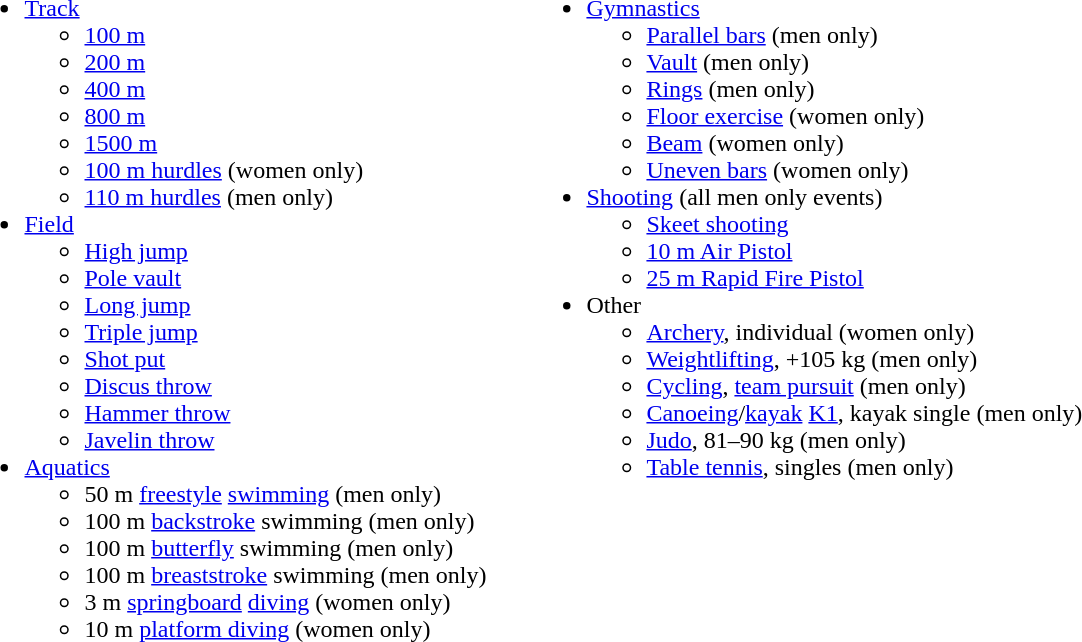<table>
<tr>
<td style="vertical-align:top;width:50%;"><br><ul><li><a href='#'>Track</a><ul><li><a href='#'>100 m</a></li><li><a href='#'>200 m</a></li><li><a href='#'>400 m</a></li><li><a href='#'>800 m</a></li><li><a href='#'>1500 m</a></li><li><a href='#'>100 m hurdles</a> (women only)</li><li><a href='#'>110 m hurdles</a> (men only)</li></ul></li><li><a href='#'>Field</a><ul><li><a href='#'>High jump</a></li><li><a href='#'>Pole vault</a></li><li><a href='#'>Long jump</a></li><li><a href='#'>Triple jump</a></li><li><a href='#'>Shot put</a></li><li><a href='#'>Discus throw</a></li><li><a href='#'>Hammer throw</a></li><li><a href='#'>Javelin throw</a></li></ul></li><li><a href='#'>Aquatics</a><ul><li>50 m <a href='#'>freestyle</a> <a href='#'>swimming</a> (men only)</li><li>100 m <a href='#'>backstroke</a> swimming (men only)</li><li>100 m <a href='#'>butterfly</a> swimming (men only)</li><li>100 m <a href='#'>breaststroke</a> swimming (men only)</li><li>3 m <a href='#'>springboard</a> <a href='#'>diving</a> (women only)</li><li>10 m <a href='#'>platform diving</a> (women only)</li></ul></li></ul></td>
<td style="vertical-align:top;width:50%"><br><ul><li><a href='#'>Gymnastics</a><ul><li><a href='#'>Parallel bars</a> (men only)</li><li><a href='#'>Vault</a> (men only)</li><li><a href='#'>Rings</a> (men only)</li><li><a href='#'>Floor exercise</a> (women only)</li><li><a href='#'>Beam</a> (women only)</li><li><a href='#'>Uneven bars</a> (women only)</li></ul></li><li><a href='#'>Shooting</a> (all men only events)<ul><li><a href='#'>Skeet shooting</a></li><li><a href='#'>10 m Air Pistol</a></li><li><a href='#'>25 m Rapid Fire Pistol</a></li></ul></li><li>Other<ul><li><a href='#'>Archery</a>, individual (women only)</li><li><a href='#'>Weightlifting</a>, +105 kg (men only)</li><li><a href='#'>Cycling</a>, <a href='#'>team pursuit</a> (men only)</li><li><a href='#'>Canoeing</a>/<a href='#'>kayak</a> <a href='#'>K1</a>, kayak single (men only)</li><li><a href='#'>Judo</a>, 81–90 kg (men only)</li><li><a href='#'>Table tennis</a>, singles (men only)</li></ul></li></ul></td>
</tr>
</table>
